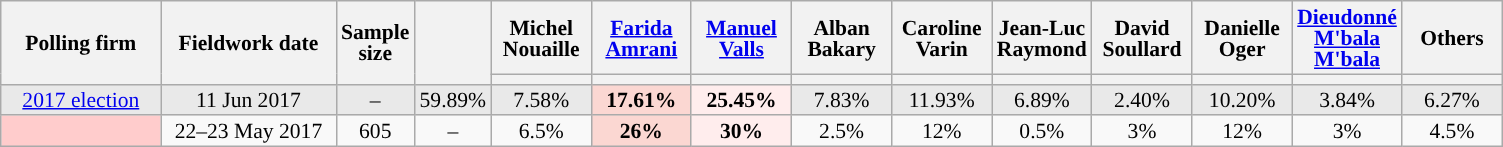<table class="wikitable sortable" style="text-align:center;font-size:90%;line-height:14px;">
<tr style="height:40px;">
<th style="width:100px;" rowspan="2">Polling firm</th>
<th style="width:110px;" rowspan="2">Fieldwork date</th>
<th style="width:35px;" rowspan="2">Sample<br>size</th>
<th style="width:30px;" rowspan="2"></th>
<th class="unsortable" style="width:60px;">Michel Nouaille<br></th>
<th class="unsortable" style="width:60px;"><a href='#'>Farida Amrani</a><br></th>
<th class="unsortable" style="width:60px;"><a href='#'>Manuel Valls</a><br></th>
<th class="unsortable" style="width:60px;">Alban Bakary<br></th>
<th class="unsortable" style="width:60px;">Caroline Varin<br></th>
<th class="unsortable" style="width:60px;">Jean-Luc Raymond<br></th>
<th class="unsortable" style="width:60px;">David Soullard<br></th>
<th class="unsortable" style="width:60px;">Danielle Oger<br></th>
<th class="unsortable" style="width:60px;"><a href='#'>Dieudonné M'bala M'bala</a><br></th>
<th class="unsortable" style="width:60px;">Others</th>
</tr>
<tr>
<th style="background:"></th>
<th style="background:"></th>
<th style="background:"></th>
<th style="background:"></th>
<th style="background:"></th>
<th style="background:"></th>
<th style="background:"></th>
<th style="background:"></th>
<th style="background:"></th>
<th style="background:"></th>
</tr>
<tr style="background:#E9E9E9;">
<td><a href='#'>2017 election</a></td>
<td data-sort-value="2017-06-11">11 Jun 2017</td>
<td>–</td>
<td>59.89%</td>
<td>7.58%</td>
<td style="background:#FBD7D2;"><strong>17.61%</strong></td>
<td style="background:#FFEDED;"><strong>25.45%</strong></td>
<td>7.83%</td>
<td>11.93%</td>
<td>6.89%</td>
<td>2.40%</td>
<td>10.20%</td>
<td>3.84%</td>
<td>6.27%</td>
</tr>
<tr>
<td style="background:#FFCCCC;"></td>
<td data-sort-value="2017-05-23">22–23 May 2017</td>
<td>605</td>
<td>–</td>
<td>6.5%</td>
<td style="background:#FBD7D2;"><strong>26%</strong></td>
<td style="background:#FFEDED;"><strong>30%</strong></td>
<td>2.5%</td>
<td>12%</td>
<td>0.5%</td>
<td>3%</td>
<td>12%</td>
<td>3%</td>
<td>4.5%</td>
</tr>
</table>
